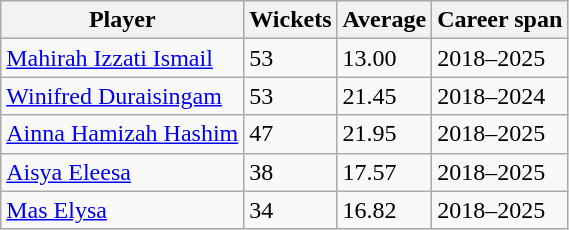<table class="wikitable">
<tr>
<th>Player</th>
<th>Wickets</th>
<th>Average</th>
<th>Career span</th>
</tr>
<tr>
<td><a href='#'>Mahirah Izzati Ismail</a></td>
<td>53</td>
<td>13.00</td>
<td>2018–2025</td>
</tr>
<tr>
<td><a href='#'>Winifred Duraisingam</a></td>
<td>53</td>
<td>21.45</td>
<td>2018–2024</td>
</tr>
<tr>
<td><a href='#'>Ainna Hamizah Hashim</a></td>
<td>47</td>
<td>21.95</td>
<td>2018–2025</td>
</tr>
<tr>
<td><a href='#'>Aisya Eleesa</a></td>
<td>38</td>
<td>17.57</td>
<td>2018–2025</td>
</tr>
<tr>
<td><a href='#'>Mas Elysa</a></td>
<td>34</td>
<td>16.82</td>
<td>2018–2025</td>
</tr>
</table>
